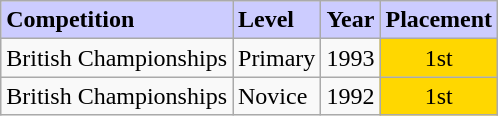<table class="wikitable">
<tr bgcolor="#CCCCFF">
<td><strong>Competition</strong></td>
<td><strong>Level</strong></td>
<td><strong>Year</strong></td>
<td><strong>Placement</strong></td>
</tr>
<tr>
<td>British Championships</td>
<td>Primary</td>
<td>1993</td>
<td align="center" bgcolor="gold">1st</td>
</tr>
<tr>
<td>British Championships</td>
<td>Novice</td>
<td>1992</td>
<td align="center" bgcolor="gold">1st</td>
</tr>
</table>
